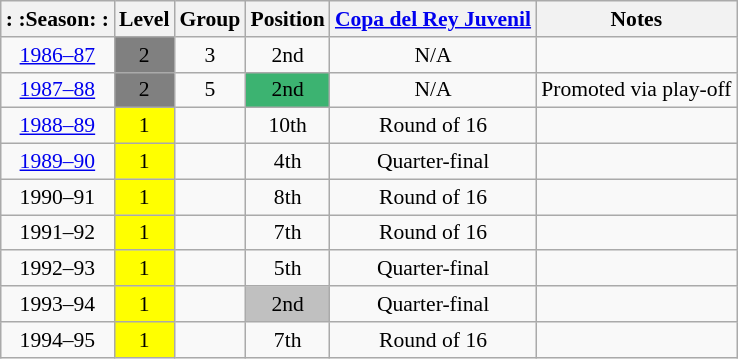<table class="wikitable" style="text-align:center; font-size:90%">
<tr>
<th>: :Season: :</th>
<th>Level</th>
<th>Group</th>
<th>Position</th>
<th><a href='#'>Copa del Rey Juvenil</a></th>
<th>Notes</th>
</tr>
<tr>
<td><a href='#'>1986–87</a></td>
<td bgcolor=#808080>2</td>
<td>3</td>
<td>2nd</td>
<td>N/A</td>
<td></td>
</tr>
<tr>
<td><a href='#'>1987–88</a></td>
<td bgcolor=#808080>2</td>
<td>5</td>
<td bgcolor="#3CB371">2nd</td>
<td>N/A</td>
<td>Promoted via play-off</td>
</tr>
<tr>
<td><a href='#'>1988–89</a></td>
<td bgcolor=#FFFF00>1</td>
<td></td>
<td>10th</td>
<td>Round of 16</td>
<td></td>
</tr>
<tr>
<td><a href='#'>1989–90</a></td>
<td bgcolor=#FFFF00>1</td>
<td></td>
<td>4th</td>
<td>Quarter-final</td>
<td></td>
</tr>
<tr>
<td>1990–91</td>
<td bgcolor=#FFFF00>1</td>
<td></td>
<td>8th</td>
<td>Round of 16</td>
<td></td>
</tr>
<tr>
<td>1991–92</td>
<td bgcolor=#FFFF00>1</td>
<td></td>
<td>7th</td>
<td>Round of 16</td>
<td></td>
</tr>
<tr>
<td>1992–93</td>
<td bgcolor=#FFFF00>1</td>
<td></td>
<td>5th</td>
<td>Quarter-final</td>
<td></td>
</tr>
<tr>
<td>1993–94</td>
<td bgcolor=#FFFF00>1</td>
<td></td>
<td bgcolor=silver>2nd</td>
<td>Quarter-final</td>
<td></td>
</tr>
<tr>
<td>1994–95</td>
<td bgcolor=#FFFF00>1</td>
<td></td>
<td>7th</td>
<td>Round of 16</td>
<td></td>
</tr>
</table>
